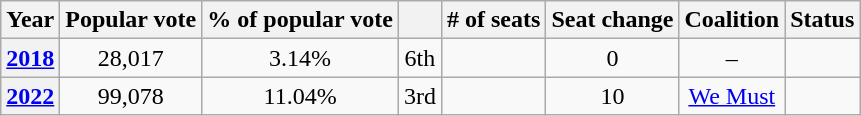<table class="wikitable" style="text-align:center">
<tr>
<th>Year </th>
<th>Popular vote</th>
<th>% of popular vote</th>
<th></th>
<th># of seats</th>
<th>Seat change</th>
<th>Coalition</th>
<th>Status</th>
</tr>
<tr>
<th><a href='#'>2018</a></th>
<td>28,017</td>
<td>3.14%</td>
<td> 6th</td>
<td></td>
<td> 0</td>
<td>–</td>
<td></td>
</tr>
<tr>
<th><a href='#'>2022</a></th>
<td>99,078</td>
<td>11.04%</td>
<td> 3rd</td>
<td></td>
<td> 10</td>
<td><a href='#'>We Must</a></td>
<td></td>
</tr>
</table>
